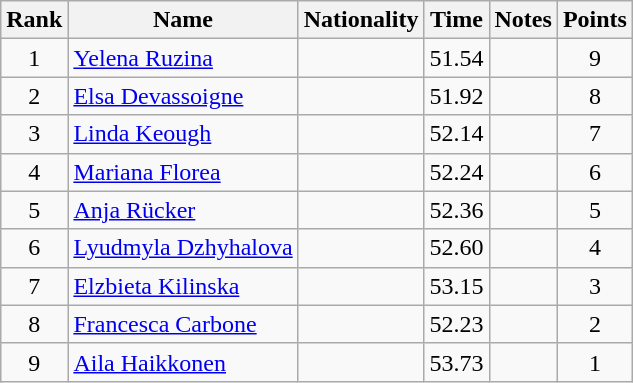<table class="wikitable sortable" style="text-align:center">
<tr>
<th>Rank</th>
<th>Name</th>
<th>Nationality</th>
<th>Time</th>
<th>Notes</th>
<th>Points</th>
</tr>
<tr>
<td>1</td>
<td align=left><a href='#'>Yelena Ruzina</a></td>
<td align=left></td>
<td>51.54</td>
<td></td>
<td>9</td>
</tr>
<tr>
<td>2</td>
<td align=left><a href='#'>Elsa Devassoigne</a></td>
<td align=left></td>
<td>51.92</td>
<td></td>
<td>8</td>
</tr>
<tr>
<td>3</td>
<td align=left><a href='#'>Linda Keough</a></td>
<td align=left></td>
<td>52.14</td>
<td></td>
<td>7</td>
</tr>
<tr>
<td>4</td>
<td align=left><a href='#'>Mariana Florea</a></td>
<td align=left></td>
<td>52.24</td>
<td></td>
<td>6</td>
</tr>
<tr>
<td>5</td>
<td align=left><a href='#'>Anja Rücker</a></td>
<td align=left></td>
<td>52.36</td>
<td></td>
<td>5</td>
</tr>
<tr>
<td>6</td>
<td align=left><a href='#'>Lyudmyla Dzhyhalova</a></td>
<td align=left></td>
<td>52.60</td>
<td></td>
<td>4</td>
</tr>
<tr>
<td>7</td>
<td align=left><a href='#'>Elzbieta Kilinska</a></td>
<td align=left></td>
<td>53.15</td>
<td></td>
<td>3</td>
</tr>
<tr>
<td>8</td>
<td align=left><a href='#'>Francesca Carbone</a></td>
<td align=left></td>
<td>52.23</td>
<td></td>
<td>2</td>
</tr>
<tr>
<td>9</td>
<td align=left><a href='#'>Aila Haikkonen</a></td>
<td align=left></td>
<td>53.73</td>
<td></td>
<td>1</td>
</tr>
</table>
